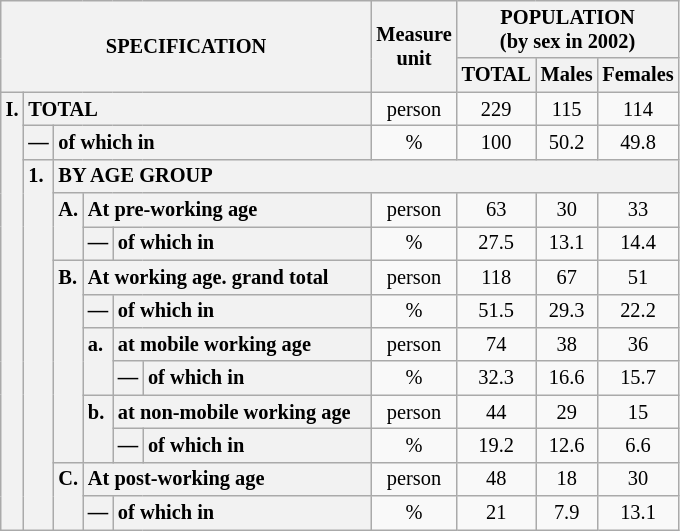<table class="wikitable" style="font-size:85%; text-align:center">
<tr>
<th rowspan="2" colspan="6">SPECIFICATION</th>
<th rowspan="2">Measure<br> unit</th>
<th colspan="3" rowspan="1">POPULATION<br> (by sex in 2002)</th>
</tr>
<tr>
<th>TOTAL</th>
<th>Males</th>
<th>Females</th>
</tr>
<tr>
<th style="text-align:left" valign="top" rowspan="13">I.</th>
<th style="text-align:left" colspan="5">TOTAL</th>
<td>person</td>
<td>229</td>
<td>115</td>
<td>114</td>
</tr>
<tr>
<th style="text-align:left" valign="top">—</th>
<th style="text-align:left" colspan="4">of which in</th>
<td>%</td>
<td>100</td>
<td>50.2</td>
<td>49.8</td>
</tr>
<tr>
<th style="text-align:left" valign="top" rowspan="11">1.</th>
<th style="text-align:left" colspan="19">BY AGE GROUP</th>
</tr>
<tr>
<th style="text-align:left" valign="top" rowspan="2">A.</th>
<th style="text-align:left" colspan="3">At pre-working age</th>
<td>person</td>
<td>63</td>
<td>30</td>
<td>33</td>
</tr>
<tr>
<th style="text-align:left" valign="top">—</th>
<th style="text-align:left" valign="top" colspan="2">of which in</th>
<td>%</td>
<td>27.5</td>
<td>13.1</td>
<td>14.4</td>
</tr>
<tr>
<th style="text-align:left" valign="top" rowspan="6">B.</th>
<th style="text-align:left" colspan="3">At working age. grand total</th>
<td>person</td>
<td>118</td>
<td>67</td>
<td>51</td>
</tr>
<tr>
<th style="text-align:left" valign="top">—</th>
<th style="text-align:left" valign="top" colspan="2">of which in</th>
<td>%</td>
<td>51.5</td>
<td>29.3</td>
<td>22.2</td>
</tr>
<tr>
<th style="text-align:left" valign="top" rowspan="2">a.</th>
<th style="text-align:left" colspan="2">at mobile working age</th>
<td>person</td>
<td>74</td>
<td>38</td>
<td>36</td>
</tr>
<tr>
<th style="text-align:left" valign="top">—</th>
<th style="text-align:left" valign="top" colspan="1">of which in                        </th>
<td>%</td>
<td>32.3</td>
<td>16.6</td>
<td>15.7</td>
</tr>
<tr>
<th style="text-align:left" valign="top" rowspan="2">b.</th>
<th style="text-align:left" colspan="2">at non-mobile working age</th>
<td>person</td>
<td>44</td>
<td>29</td>
<td>15</td>
</tr>
<tr>
<th style="text-align:left" valign="top">—</th>
<th style="text-align:left" valign="top" colspan="1">of which in                        </th>
<td>%</td>
<td>19.2</td>
<td>12.6</td>
<td>6.6</td>
</tr>
<tr>
<th style="text-align:left" valign="top" rowspan="2">C.</th>
<th style="text-align:left" colspan="3">At post-working age</th>
<td>person</td>
<td>48</td>
<td>18</td>
<td>30</td>
</tr>
<tr>
<th style="text-align:left" valign="top">—</th>
<th style="text-align:left" valign="top" colspan="2">of which in</th>
<td>%</td>
<td>21</td>
<td>7.9</td>
<td>13.1</td>
</tr>
</table>
